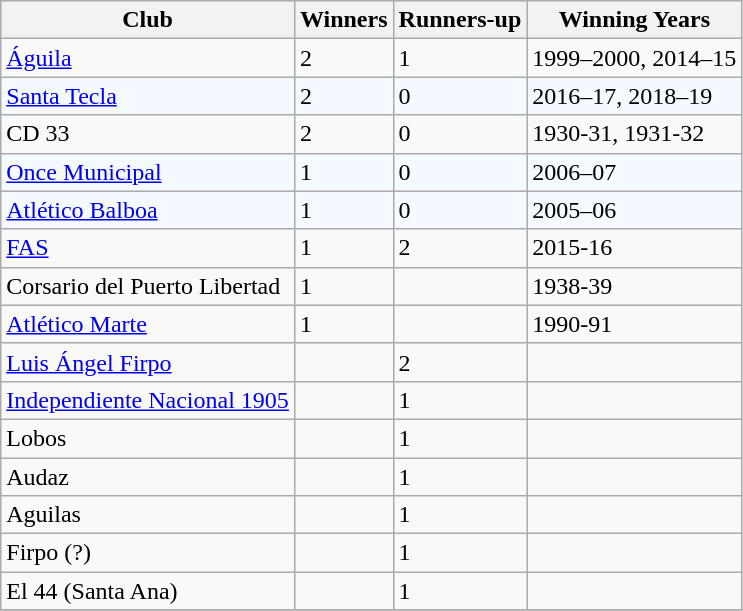<table class="wikitable">
<tr>
<th>Club</th>
<th>Winners</th>
<th>Runners-up</th>
<th>Winning Years</th>
</tr>
<tr>
<td><a href='#'>Águila</a></td>
<td>2</td>
<td>1</td>
<td>1999–2000, 2014–15</td>
</tr>
<tr bgcolor=#F4FAFF>
<td><a href='#'>Santa Tecla</a></td>
<td>2</td>
<td>0</td>
<td>2016–17, 2018–19</td>
</tr>
<tr>
<td>CD 33</td>
<td>2</td>
<td>0</td>
<td>1930-31, 1931-32</td>
</tr>
<tr bgcolor="#F4FAFF">
<td><a href='#'>Once Municipal</a></td>
<td>1</td>
<td>0</td>
<td>2006–07</td>
</tr>
<tr bgcolor=#F4FAFF>
<td><a href='#'>Atlético Balboa</a></td>
<td>1</td>
<td>0</td>
<td>2005–06</td>
</tr>
<tr>
<td><a href='#'>FAS</a></td>
<td>1</td>
<td>2</td>
<td>2015-16</td>
</tr>
<tr>
<td>Corsario del Puerto Libertad</td>
<td>1</td>
<td></td>
<td>1938-39</td>
</tr>
<tr>
<td><a href='#'>Atlético Marte</a></td>
<td>1</td>
<td></td>
<td>1990-91</td>
</tr>
<tr>
<td><a href='#'>Luis Ángel Firpo</a></td>
<td></td>
<td>2</td>
<td></td>
</tr>
<tr>
<td><a href='#'>Independiente Nacional 1905</a></td>
<td></td>
<td>1</td>
<td></td>
</tr>
<tr>
<td>Lobos</td>
<td></td>
<td>1</td>
<td></td>
</tr>
<tr>
<td>Audaz</td>
<td></td>
<td>1</td>
<td></td>
</tr>
<tr>
<td>Aguilas</td>
<td></td>
<td>1</td>
<td></td>
</tr>
<tr>
<td>Firpo (?)</td>
<td></td>
<td>1</td>
<td></td>
</tr>
<tr>
<td>El 44 (Santa Ana)</td>
<td></td>
<td>1</td>
<td></td>
</tr>
<tr bgcolor=#F4FAFF}>
</tr>
</table>
